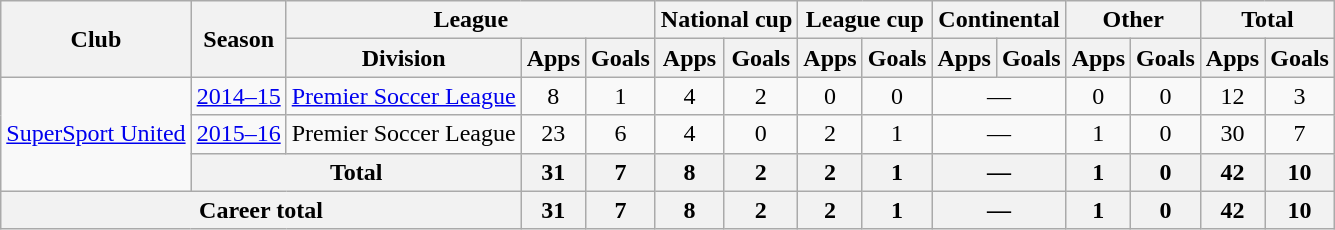<table class="wikitable" style="text-align:center">
<tr>
<th rowspan="2">Club</th>
<th rowspan="2">Season</th>
<th colspan="3">League</th>
<th colspan="2">National cup</th>
<th colspan="2">League cup</th>
<th colspan="2">Continental</th>
<th colspan="2">Other</th>
<th colspan="2">Total</th>
</tr>
<tr>
<th>Division</th>
<th>Apps</th>
<th>Goals</th>
<th>Apps</th>
<th>Goals</th>
<th>Apps</th>
<th>Goals</th>
<th>Apps</th>
<th>Goals</th>
<th>Apps</th>
<th>Goals</th>
<th>Apps</th>
<th>Goals</th>
</tr>
<tr>
<td rowspan="3"><a href='#'>SuperSport United</a></td>
<td><a href='#'>2014–15</a></td>
<td><a href='#'>Premier Soccer League</a></td>
<td>8</td>
<td>1</td>
<td>4</td>
<td>2</td>
<td>0</td>
<td>0</td>
<td colspan="2">—</td>
<td>0</td>
<td>0</td>
<td>12</td>
<td>3</td>
</tr>
<tr>
<td><a href='#'>2015–16</a></td>
<td>Premier Soccer League</td>
<td>23</td>
<td>6</td>
<td>4</td>
<td>0</td>
<td>2</td>
<td>1</td>
<td colspan="2">—</td>
<td>1</td>
<td>0</td>
<td>30</td>
<td>7</td>
</tr>
<tr>
<th colspan="2">Total</th>
<th>31</th>
<th>7</th>
<th>8</th>
<th>2</th>
<th>2</th>
<th>1</th>
<th colspan="2">—</th>
<th>1</th>
<th>0</th>
<th>42</th>
<th>10</th>
</tr>
<tr>
<th colspan="3">Career total</th>
<th>31</th>
<th>7</th>
<th>8</th>
<th>2</th>
<th>2</th>
<th>1</th>
<th colspan="2">—</th>
<th>1</th>
<th>0</th>
<th>42</th>
<th>10</th>
</tr>
</table>
